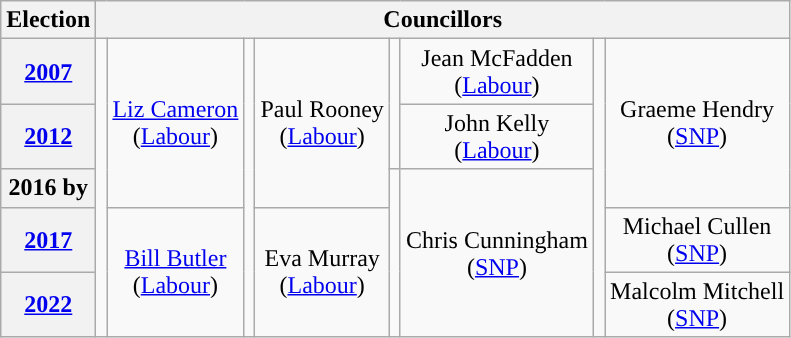<table class="wikitable" style="text-align:center">
<tr>
<th>Election</th>
<th colspan=8>Councillors</th>
</tr>
<tr>
<th><a href='#'>2007</a></th>
<td rowspan=5; style="background-color: "></td>
<td rowspan=3><a href='#'>Liz Cameron</a><br>(<a href='#'>Labour</a>)</td>
<td rowspan=5; style="background-color: "></td>
<td rowspan=3>Paul Rooney<br>(<a href='#'>Labour</a>)</td>
<td rowspan=2; style="background-color: "></td>
<td rowspan=1>Jean McFadden<br>(<a href='#'>Labour</a>)</td>
<td rowspan=5; style="background-color: "></td>
<td rowspan=3>Graeme Hendry<br>(<a href='#'>SNP</a>)</td>
</tr>
<tr>
<th><a href='#'>2012</a></th>
<td rowspan=1>John Kelly<br>(<a href='#'>Labour</a>)</td>
</tr>
<tr>
<th>2016 by</th>
<td rowspan=3; style="background-color: "></td>
<td rowspan=3>Chris Cunningham<br>(<a href='#'>SNP</a>)</td>
</tr>
<tr>
<th><a href='#'>2017</a></th>
<td rowspan=2><a href='#'>Bill Butler</a><br>(<a href='#'>Labour</a>)</td>
<td rowspan=2>Eva Murray<br>(<a href='#'>Labour</a>)</td>
<td rowspan=1>Michael Cullen<br>(<a href='#'>SNP</a>)</td>
</tr>
<tr>
<th><a href='#'>2022</a></th>
<td rowspan=1>Malcolm Mitchell<br>(<a href='#'>SNP</a>)</td>
</tr>
</table>
